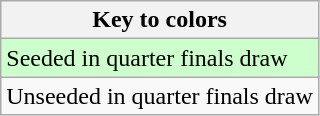<table class="wikitable">
<tr>
<th>Key to colors</th>
</tr>
<tr bgcolor=#ccffcc>
<td>Seeded in quarter finals draw</td>
</tr>
<tr>
<td>Unseeded in quarter finals draw</td>
</tr>
</table>
